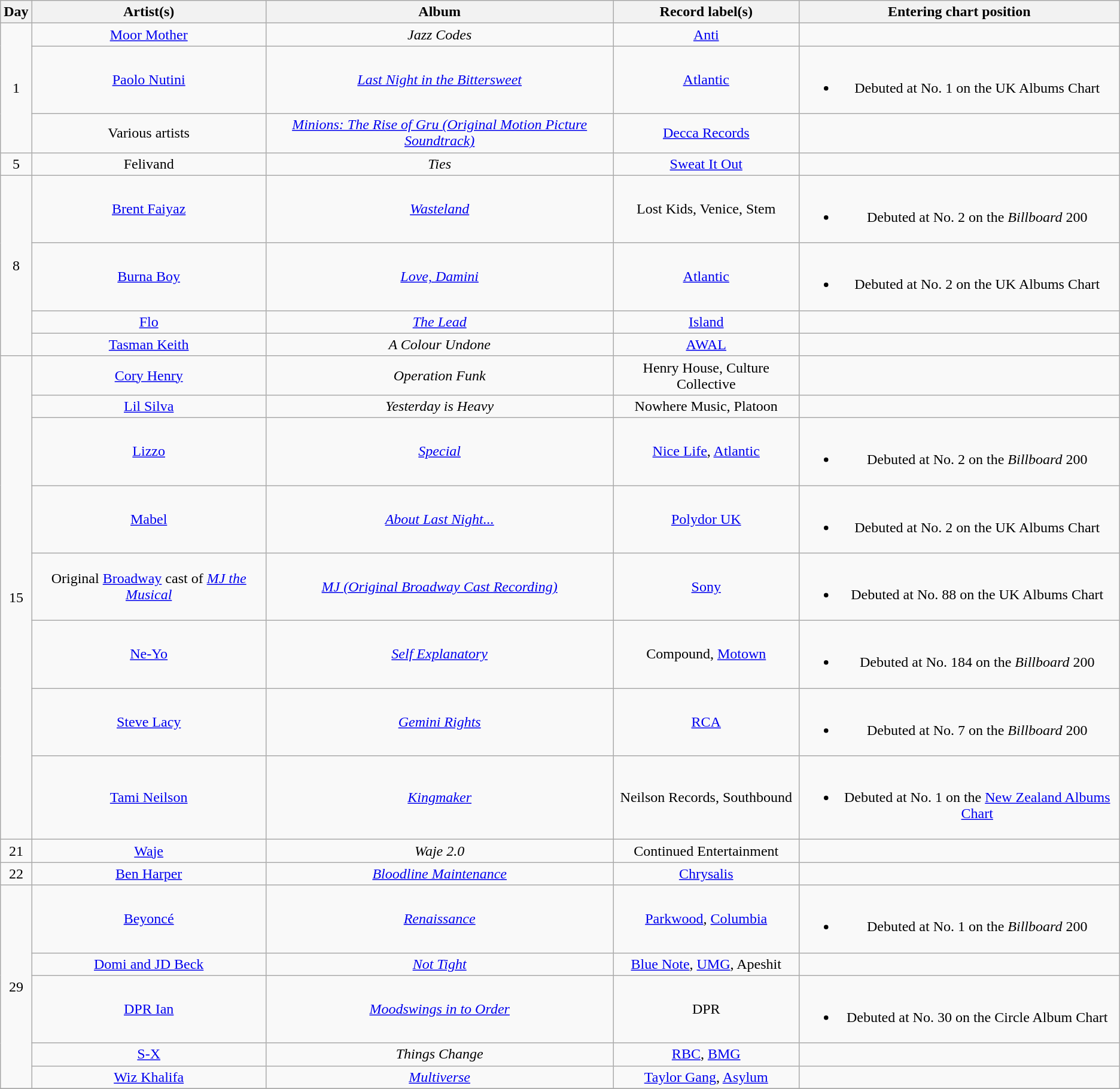<table class="wikitable" style="text-align:center;">
<tr>
<th scope="col">Day</th>
<th scope="col">Artist(s)</th>
<th scope="col">Album</th>
<th scope="col">Record label(s)</th>
<th scope="col">Entering chart position</th>
</tr>
<tr>
<td rowspan="3">1</td>
<td><a href='#'>Moor Mother</a></td>
<td><em>Jazz Codes</em></td>
<td><a href='#'>Anti</a></td>
<td></td>
</tr>
<tr>
<td><a href='#'>Paolo Nutini</a></td>
<td><em><a href='#'>Last Night in the Bittersweet</a></em></td>
<td><a href='#'>Atlantic</a></td>
<td><br><ul><li>Debuted at No. 1 on the UK Albums Chart</li></ul></td>
</tr>
<tr>
<td>Various artists</td>
<td><em><a href='#'>Minions: The Rise of Gru (Original Motion Picture Soundtrack)</a></em></td>
<td><a href='#'>Decca Records</a></td>
<td></td>
</tr>
<tr>
<td>5</td>
<td>Felivand</td>
<td><em>Ties</em></td>
<td><a href='#'>Sweat It Out</a></td>
<td></td>
</tr>
<tr>
<td rowspan="4">8</td>
<td><a href='#'>Brent Faiyaz</a></td>
<td><em><a href='#'>Wasteland</a></em></td>
<td>Lost Kids, Venice, Stem</td>
<td><br><ul><li>Debuted at No. 2 on the <em>Billboard</em> 200</li></ul></td>
</tr>
<tr>
<td><a href='#'>Burna Boy</a></td>
<td><em><a href='#'>Love, Damini</a></em></td>
<td><a href='#'>Atlantic</a></td>
<td><br><ul><li>Debuted at No. 2 on the UK Albums Chart</li></ul></td>
</tr>
<tr>
<td><a href='#'>Flo</a></td>
<td><em><a href='#'>The Lead</a></em></td>
<td><a href='#'>Island</a></td>
<td></td>
</tr>
<tr>
<td><a href='#'>Tasman Keith</a></td>
<td><em>A Colour Undone</em></td>
<td><a href='#'>AWAL</a></td>
<td></td>
</tr>
<tr>
<td rowspan="8">15</td>
<td><a href='#'>Cory Henry</a></td>
<td><em>Operation Funk</em></td>
<td>Henry House, Culture Collective</td>
<td></td>
</tr>
<tr>
<td><a href='#'>Lil Silva</a></td>
<td><em>Yesterday is Heavy</em></td>
<td>Nowhere Music, Platoon</td>
<td></td>
</tr>
<tr>
<td><a href='#'>Lizzo</a></td>
<td><em><a href='#'>Special</a></em></td>
<td><a href='#'>Nice Life</a>, <a href='#'>Atlantic</a></td>
<td><br><ul><li>Debuted at No. 2 on the <em>Billboard</em> 200</li></ul></td>
</tr>
<tr>
<td><a href='#'>Mabel</a></td>
<td><em><a href='#'>About Last Night...</a></em></td>
<td><a href='#'>Polydor UK</a></td>
<td><br><ul><li>Debuted at No. 2 on the UK Albums Chart</li></ul></td>
</tr>
<tr>
<td>Original <a href='#'>Broadway</a> cast of <em><a href='#'>MJ the Musical</a></em></td>
<td><em><a href='#'>MJ (Original Broadway Cast Recording)</a></em></td>
<td><a href='#'>Sony</a></td>
<td><br><ul><li>Debuted at No. 88 on the UK Albums Chart</li></ul></td>
</tr>
<tr>
<td><a href='#'>Ne-Yo</a></td>
<td><em><a href='#'>Self Explanatory</a></em></td>
<td>Compound, <a href='#'>Motown</a></td>
<td><br><ul><li>Debuted at No. 184 on the <em>Billboard</em> 200</li></ul></td>
</tr>
<tr>
<td><a href='#'>Steve Lacy</a></td>
<td><em><a href='#'>Gemini Rights</a></em></td>
<td><a href='#'>RCA</a></td>
<td><br><ul><li>Debuted at No. 7 on the <em>Billboard</em> 200</li></ul></td>
</tr>
<tr>
<td><a href='#'>Tami Neilson</a></td>
<td><em><a href='#'>Kingmaker</a></em></td>
<td>Neilson Records, Southbound</td>
<td><br><ul><li>Debuted at No. 1 on the <a href='#'>New Zealand Albums Chart</a></li></ul></td>
</tr>
<tr>
<td>21</td>
<td><a href='#'>Waje</a></td>
<td><em>Waje 2.0</em></td>
<td>Continued Entertainment</td>
<td></td>
</tr>
<tr>
<td>22</td>
<td><a href='#'>Ben Harper</a></td>
<td><em><a href='#'>Bloodline Maintenance</a></em></td>
<td><a href='#'>Chrysalis</a></td>
<td></td>
</tr>
<tr>
<td rowspan="5">29</td>
<td><a href='#'>Beyoncé</a></td>
<td><em><a href='#'>Renaissance</a></em></td>
<td><a href='#'>Parkwood</a>, <a href='#'>Columbia</a></td>
<td><br><ul><li>Debuted at No. 1 on the <em>Billboard</em> 200</li></ul></td>
</tr>
<tr>
<td><a href='#'>Domi and JD Beck</a></td>
<td><em><a href='#'>Not Tight</a></em></td>
<td><a href='#'>Blue Note</a>, <a href='#'>UMG</a>, Apeshit</td>
<td></td>
</tr>
<tr>
<td><a href='#'>DPR Ian</a></td>
<td><em><a href='#'>Moodswings in to Order</a></em></td>
<td>DPR</td>
<td><br><ul><li>Debuted at No. 30 on the Circle Album Chart</li></ul></td>
</tr>
<tr>
<td><a href='#'>S-X</a></td>
<td><em>Things Change</em></td>
<td><a href='#'>RBC</a>, <a href='#'>BMG</a></td>
<td></td>
</tr>
<tr>
<td><a href='#'>Wiz Khalifa</a></td>
<td><em><a href='#'>Multiverse</a></em></td>
<td><a href='#'>Taylor Gang</a>, <a href='#'>Asylum</a></td>
<td></td>
</tr>
<tr>
</tr>
</table>
